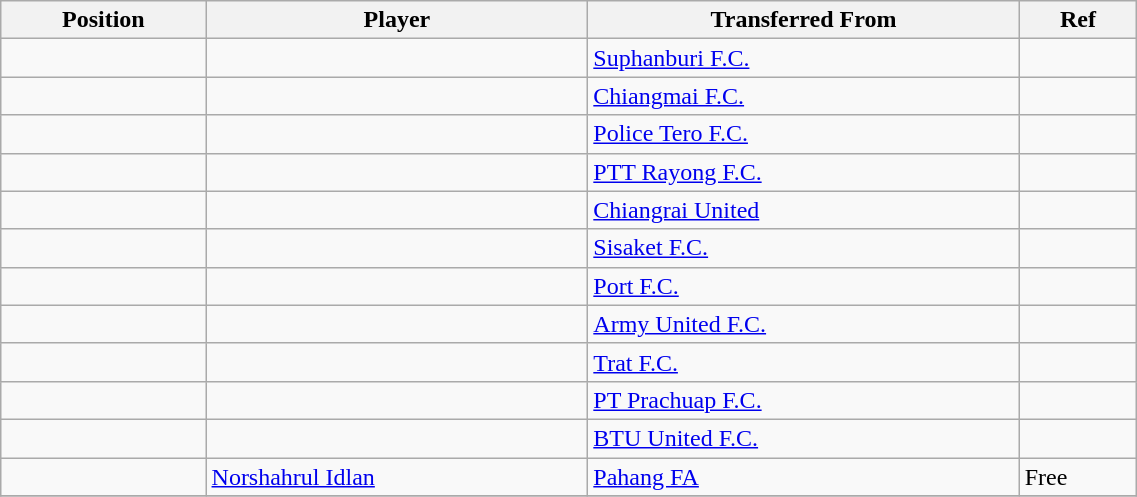<table class="wikitable sortable" style="width:60%; text-align:center; font-size:100%; text-align:left;">
<tr>
<th><strong>Position</strong></th>
<th><strong>Player</strong></th>
<th><strong>Transferred From</strong></th>
<th><strong>Ref</strong></th>
</tr>
<tr>
<td></td>
<td></td>
<td> <a href='#'>Suphanburi F.C.</a></td>
<td></td>
</tr>
<tr>
<td></td>
<td></td>
<td> <a href='#'>Chiangmai F.C.</a></td>
<td></td>
</tr>
<tr>
<td></td>
<td></td>
<td> <a href='#'>Police Tero F.C.</a></td>
<td></td>
</tr>
<tr>
<td></td>
<td></td>
<td> <a href='#'>PTT Rayong F.C.</a></td>
<td></td>
</tr>
<tr>
<td></td>
<td></td>
<td> <a href='#'>Chiangrai United</a></td>
<td></td>
</tr>
<tr>
<td></td>
<td></td>
<td> <a href='#'>Sisaket F.C.</a></td>
<td></td>
</tr>
<tr>
<td></td>
<td></td>
<td> <a href='#'>Port F.C.</a></td>
<td></td>
</tr>
<tr>
<td></td>
<td></td>
<td> <a href='#'>Army United F.C.</a></td>
<td></td>
</tr>
<tr>
<td></td>
<td></td>
<td> <a href='#'>Trat F.C.</a></td>
<td></td>
</tr>
<tr>
<td></td>
<td></td>
<td> <a href='#'>PT Prachuap F.C.</a></td>
<td></td>
</tr>
<tr>
<td></td>
<td></td>
<td> <a href='#'>BTU United F.C.</a></td>
<td></td>
</tr>
<tr>
<td></td>
<td align=left> <a href='#'>Norshahrul Idlan</a></td>
<td> <a href='#'>Pahang FA</a></td>
<td>Free </td>
</tr>
<tr>
</tr>
</table>
